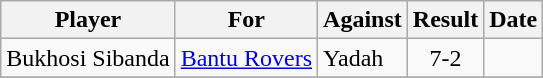<table class="wikitable sortable">
<tr>
<th>Player</th>
<th>For</th>
<th>Against</th>
<th style="text-align:center">Result</th>
<th>Date</th>
</tr>
<tr>
<td>Bukhosi Sibanda</td>
<td><a href='#'>Bantu Rovers</a></td>
<td>Yadah</td>
<td style="text-align:center;">7-2</td>
<td></td>
</tr>
<tr>
</tr>
</table>
